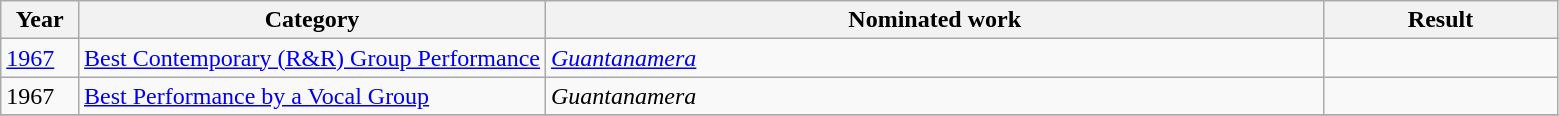<table class="wikitable">
<tr>
<th width="5%">Year</th>
<th width="30%">Category</th>
<th width="50%">Nominated work</th>
<th width="15%">Result</th>
</tr>
<tr>
<td><a href='#'>1967</a></td>
<td><a href='#'>Best Contemporary (R&R) Group Performance</a></td>
<td><em><a href='#'>Guantanamera</a></em></td>
<td></td>
</tr>
<tr>
<td>1967</td>
<td><a href='#'>Best Performance by a Vocal Group</a></td>
<td><em>Guantanamera</em></td>
<td></td>
</tr>
<tr>
</tr>
</table>
